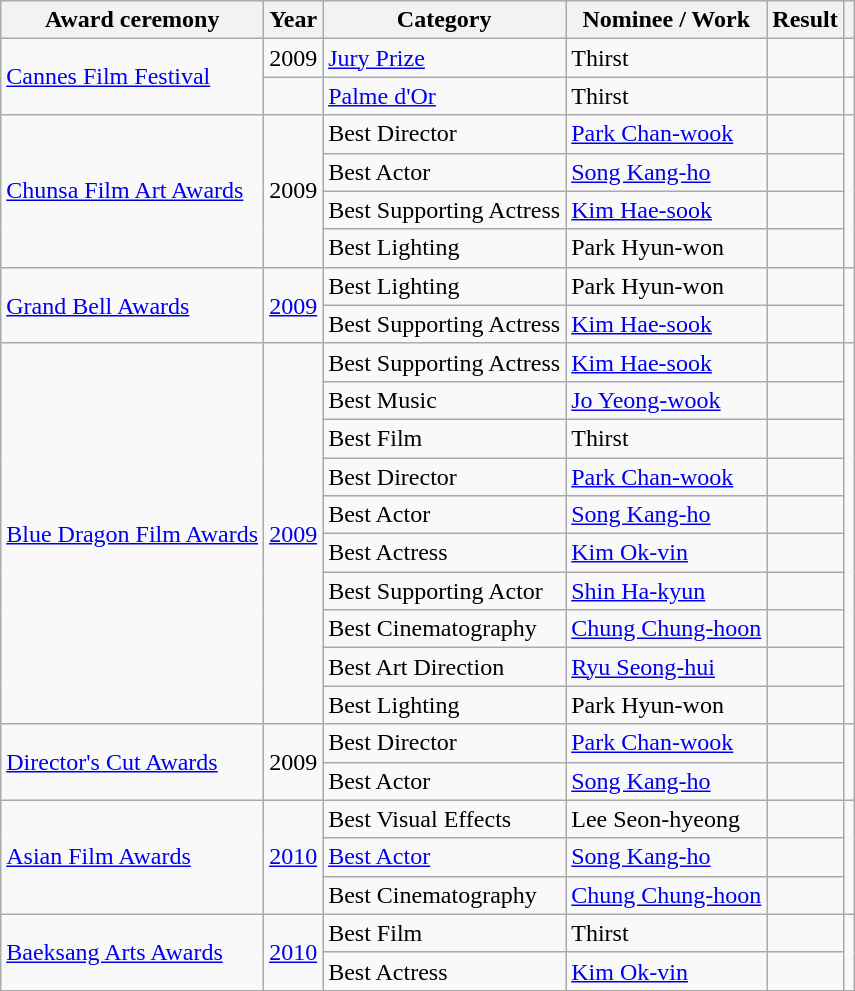<table class="wikitable plainrowheaders">
<tr>
<th scope="col">Award ceremony</th>
<th scope="col">Year</th>
<th scope="col">Category</th>
<th scope="col">Nominee / Work</th>
<th scope="col">Result</th>
<th scope="col" class="unsortable"></th>
</tr>
<tr>
<td rowspan="2"><a href='#'>Cannes Film Festival</a></td>
<td>2009</td>
<td><a href='#'>Jury Prize</a></td>
<td>Thirst</td>
<td></td>
<td></td>
</tr>
<tr>
<td></td>
<td><a href='#'>Palme d'Or</a></td>
<td>Thirst</td>
<td></td>
<td></td>
</tr>
<tr>
<td rowspan="4"><a href='#'>Chunsa Film Art Awards</a></td>
<td rowspan="4">2009</td>
<td>Best Director</td>
<td><a href='#'>Park Chan-wook</a></td>
<td></td>
<td rowspan="4"></td>
</tr>
<tr>
<td>Best Actor</td>
<td><a href='#'>Song Kang-ho</a></td>
<td></td>
</tr>
<tr>
<td>Best Supporting Actress</td>
<td><a href='#'>Kim Hae-sook</a></td>
<td></td>
</tr>
<tr>
<td>Best Lighting</td>
<td>Park Hyun-won</td>
<td></td>
</tr>
<tr>
<td rowspan="2"><a href='#'>Grand Bell Awards</a></td>
<td rowspan="2"><a href='#'>2009</a></td>
<td>Best Lighting</td>
<td>Park Hyun-won</td>
<td></td>
<td rowspan="2"></td>
</tr>
<tr>
<td>Best Supporting Actress</td>
<td><a href='#'>Kim Hae-sook</a></td>
<td></td>
</tr>
<tr>
<td rowspan="10"><a href='#'>Blue Dragon Film Awards</a></td>
<td rowspan="10"><a href='#'>2009</a></td>
<td>Best Supporting Actress</td>
<td><a href='#'>Kim Hae-sook</a></td>
<td></td>
<td rowspan="10"></td>
</tr>
<tr>
<td>Best Music</td>
<td><a href='#'>Jo Yeong-wook</a></td>
<td></td>
</tr>
<tr>
<td>Best Film</td>
<td>Thirst</td>
<td></td>
</tr>
<tr>
<td>Best Director</td>
<td><a href='#'>Park Chan-wook</a></td>
<td></td>
</tr>
<tr>
<td>Best Actor</td>
<td><a href='#'>Song Kang-ho</a></td>
<td></td>
</tr>
<tr>
<td>Best Actress</td>
<td><a href='#'>Kim Ok-vin</a></td>
<td></td>
</tr>
<tr>
<td>Best Supporting Actor</td>
<td><a href='#'>Shin Ha-kyun</a></td>
<td></td>
</tr>
<tr>
<td>Best Cinematography</td>
<td><a href='#'>Chung Chung-hoon</a></td>
<td></td>
</tr>
<tr>
<td>Best Art Direction</td>
<td><a href='#'>Ryu Seong-hui</a></td>
<td></td>
</tr>
<tr>
<td>Best Lighting</td>
<td>Park Hyun-won</td>
<td></td>
</tr>
<tr>
<td rowspan="2"><a href='#'>Director's Cut Awards</a></td>
<td rowspan="2">2009</td>
<td>Best Director</td>
<td><a href='#'>Park Chan-wook</a></td>
<td></td>
<td rowspan="2"></td>
</tr>
<tr>
<td>Best Actor</td>
<td><a href='#'>Song Kang-ho</a></td>
<td></td>
</tr>
<tr>
<td rowspan="3"><a href='#'>Asian Film Awards</a></td>
<td rowspan="3"><a href='#'>2010</a></td>
<td>Best Visual Effects</td>
<td>Lee Seon-hyeong</td>
<td></td>
<td rowspan="3"></td>
</tr>
<tr>
<td><a href='#'>Best Actor</a></td>
<td><a href='#'>Song Kang-ho</a></td>
<td></td>
</tr>
<tr>
<td>Best Cinematography</td>
<td><a href='#'>Chung Chung-hoon</a></td>
<td></td>
</tr>
<tr>
<td rowspan="2"><a href='#'>Baeksang Arts Awards</a></td>
<td rowspan="2"><a href='#'>2010</a></td>
<td>Best Film</td>
<td>Thirst</td>
<td></td>
<td rowspan="2"></td>
</tr>
<tr>
<td>Best Actress</td>
<td><a href='#'>Kim Ok-vin</a></td>
<td></td>
</tr>
</table>
